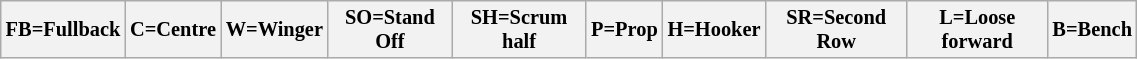<table class="wikitable"  style="font-size:85%; width:60%;">
<tr>
<th>FB=Fullback</th>
<th>C=Centre</th>
<th>W=Winger</th>
<th>SO=Stand Off</th>
<th>SH=Scrum half</th>
<th>P=Prop</th>
<th>H=Hooker</th>
<th>SR=Second Row</th>
<th>L=Loose forward</th>
<th>B=Bench</th>
</tr>
</table>
